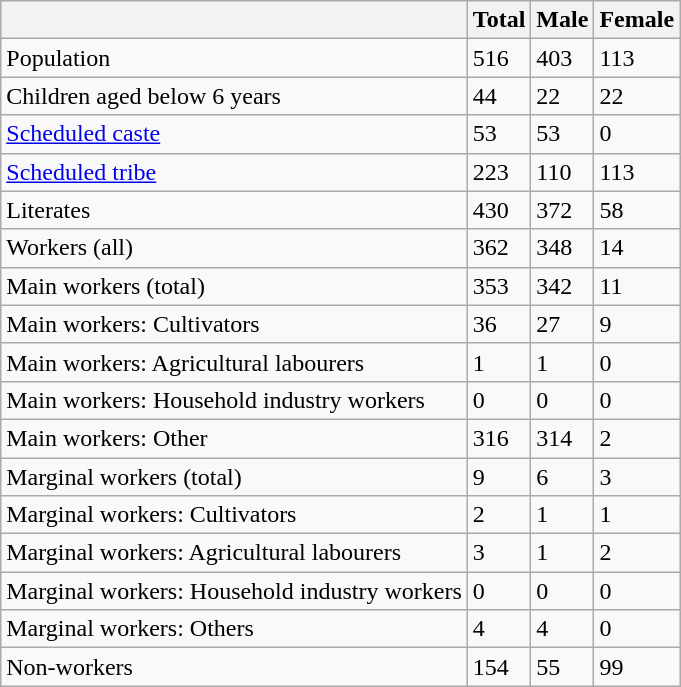<table class="wikitable sortable">
<tr>
<th></th>
<th>Total</th>
<th>Male</th>
<th>Female</th>
</tr>
<tr>
<td>Population</td>
<td>516</td>
<td>403</td>
<td>113</td>
</tr>
<tr>
<td>Children aged below 6 years</td>
<td>44</td>
<td>22</td>
<td>22</td>
</tr>
<tr>
<td><a href='#'>Scheduled caste</a></td>
<td>53</td>
<td>53</td>
<td>0</td>
</tr>
<tr>
<td><a href='#'>Scheduled tribe</a></td>
<td>223</td>
<td>110</td>
<td>113</td>
</tr>
<tr>
<td>Literates</td>
<td>430</td>
<td>372</td>
<td>58</td>
</tr>
<tr>
<td>Workers (all)</td>
<td>362</td>
<td>348</td>
<td>14</td>
</tr>
<tr>
<td>Main workers (total)</td>
<td>353</td>
<td>342</td>
<td>11</td>
</tr>
<tr>
<td>Main workers: Cultivators</td>
<td>36</td>
<td>27</td>
<td>9</td>
</tr>
<tr>
<td>Main workers: Agricultural labourers</td>
<td>1</td>
<td>1</td>
<td>0</td>
</tr>
<tr>
<td>Main workers: Household industry workers</td>
<td>0</td>
<td>0</td>
<td>0</td>
</tr>
<tr>
<td>Main workers: Other</td>
<td>316</td>
<td>314</td>
<td>2</td>
</tr>
<tr>
<td>Marginal workers (total)</td>
<td>9</td>
<td>6</td>
<td>3</td>
</tr>
<tr>
<td>Marginal workers: Cultivators</td>
<td>2</td>
<td>1</td>
<td>1</td>
</tr>
<tr>
<td>Marginal workers: Agricultural labourers</td>
<td>3</td>
<td>1</td>
<td>2</td>
</tr>
<tr>
<td>Marginal workers: Household industry workers</td>
<td>0</td>
<td>0</td>
<td>0</td>
</tr>
<tr>
<td>Marginal workers: Others</td>
<td>4</td>
<td>4</td>
<td>0</td>
</tr>
<tr>
<td>Non-workers</td>
<td>154</td>
<td>55</td>
<td>99</td>
</tr>
</table>
